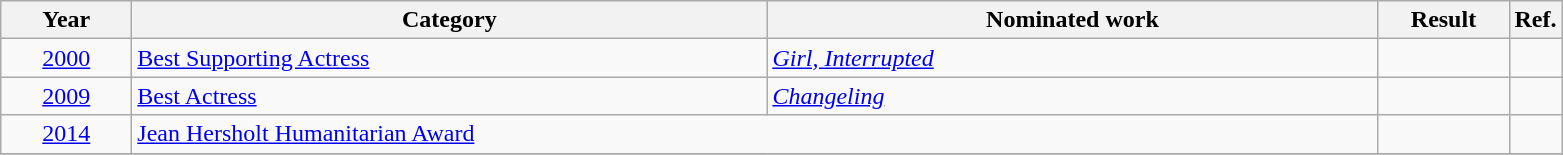<table class=wikitable>
<tr>
<th scope="col" style="width:5em;">Year</th>
<th scope="col" style="width:26em;">Category</th>
<th scope="col" style="width:25em;">Nominated work</th>
<th scope="col" style="width:5em;">Result</th>
<th>Ref.</th>
</tr>
<tr>
<td style="text-align:center;"><a href='#'>2000</a></td>
<td><a href='#'>Best Supporting Actress</a></td>
<td><em><a href='#'>Girl, Interrupted</a></em></td>
<td></td>
<td align="center"></td>
</tr>
<tr>
<td style="text-align:center;"><a href='#'>2009</a></td>
<td><a href='#'>Best Actress</a></td>
<td><em><a href='#'>Changeling</a></em></td>
<td></td>
<td align="center"></td>
</tr>
<tr>
<td style="text-align:center;"><a href='#'>2014</a></td>
<td colspan=2><a href='#'>Jean Hersholt Humanitarian Award</a></td>
<td></td>
<td align="center"></td>
</tr>
<tr>
</tr>
</table>
